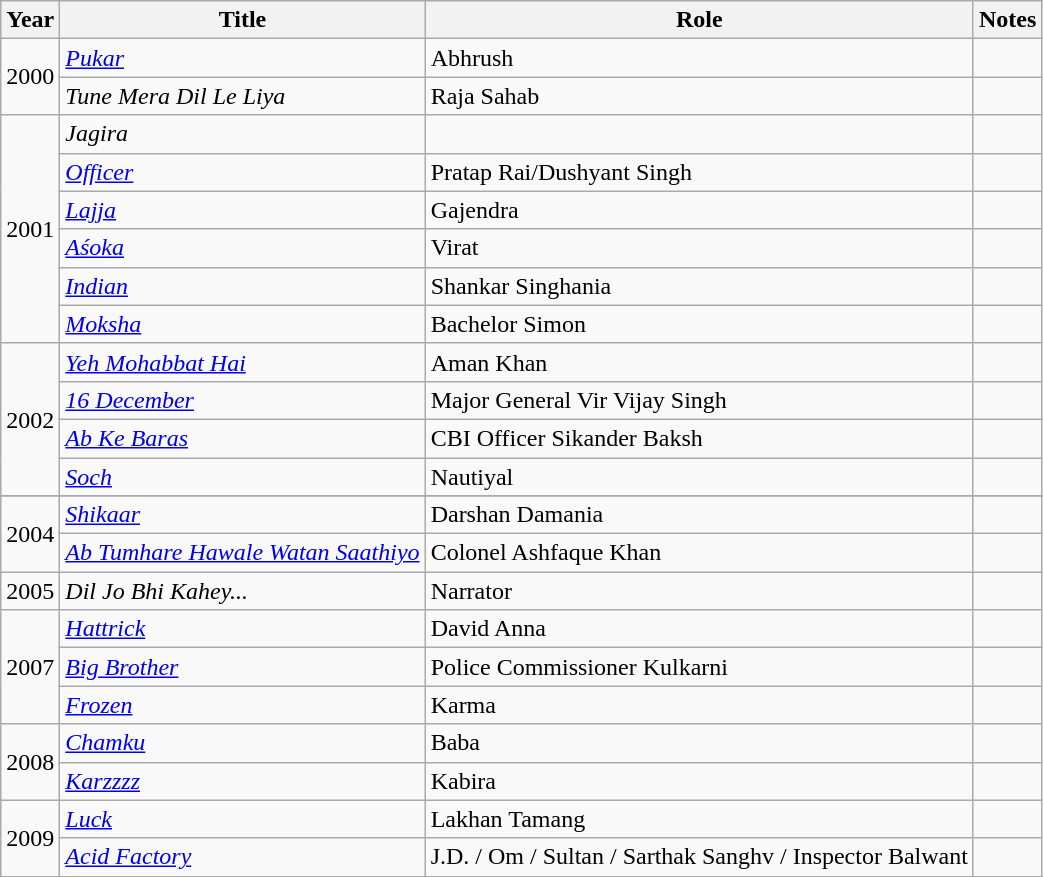<table class="wikitable sortable">
<tr>
<th>Year</th>
<th>Title</th>
<th>Role</th>
<th>Notes</th>
</tr>
<tr>
<td rowspan="2">2000</td>
<td><em><a href='#'>Pukar</a></em></td>
<td>Abhrush</td>
<td></td>
</tr>
<tr>
<td><em>Tune Mera Dil Le Liya</em></td>
<td>Raja Sahab</td>
<td></td>
</tr>
<tr>
<td rowspan="6">2001</td>
<td><em>Jagira</em></td>
<td></td>
<td></td>
</tr>
<tr>
<td><em><a href='#'>Officer</a></em></td>
<td>Pratap Rai/Dushyant Singh</td>
</tr>
<tr>
<td><em><a href='#'>Lajja</a></em></td>
<td>Gajendra</td>
<td></td>
</tr>
<tr>
<td><em><a href='#'>Aśoka</a></em></td>
<td>Virat</td>
<td></td>
</tr>
<tr>
<td><em><a href='#'>Indian</a></em></td>
<td>Shankar Singhania</td>
<td></td>
</tr>
<tr>
<td><em><a href='#'>Moksha</a></em></td>
<td>Bachelor Simon</td>
<td></td>
</tr>
<tr>
<td rowspan="4">2002</td>
<td><em><a href='#'>Yeh Mohabbat Hai</a></em></td>
<td>Aman Khan</td>
<td></td>
</tr>
<tr>
<td><em><a href='#'>16 December</a></em></td>
<td>Major General Vir Vijay Singh</td>
<td></td>
</tr>
<tr>
<td><em><a href='#'>Ab Ke Baras</a></em></td>
<td>CBI Officer Sikander Baksh</td>
<td></td>
</tr>
<tr>
<td><em><a href='#'>Soch</a></em></td>
<td>Nautiyal</td>
<td></td>
</tr>
<tr>
</tr>
<tr>
<td rowspan="2">2004</td>
<td><em><a href='#'>Shikaar</a></em></td>
<td>Darshan Damania</td>
<td></td>
</tr>
<tr>
<td><em><a href='#'>Ab Tumhare Hawale Watan Saathiyo</a></em></td>
<td>Colonel Ashfaque Khan</td>
<td></td>
</tr>
<tr>
<td>2005</td>
<td><em>Dil Jo Bhi Kahey...</em></td>
<td>Narrator</td>
<td></td>
</tr>
<tr>
<td rowspan="3">2007</td>
<td><em><a href='#'>Hattrick</a></em></td>
<td>David Anna</td>
<td></td>
</tr>
<tr>
<td><em><a href='#'>Big Brother</a></em></td>
<td>Police Commissioner Kulkarni</td>
</tr>
<tr>
<td><em><a href='#'>Frozen</a></em></td>
<td>Karma</td>
<td></td>
</tr>
<tr>
<td rowspan="2">2008</td>
<td><em><a href='#'>Chamku</a></em></td>
<td>Baba</td>
<td></td>
</tr>
<tr>
<td><em><a href='#'>Karzzzz</a></em></td>
<td>Kabira</td>
<td></td>
</tr>
<tr>
<td rowspan="2">2009</td>
<td><em><a href='#'>Luck</a></em></td>
<td>Lakhan Tamang</td>
<td></td>
</tr>
<tr>
<td><em><a href='#'>Acid Factory</a></em></td>
<td>J.D. / Om / Sultan / Sarthak Sanghv / Inspector Balwant</td>
<td></td>
</tr>
<tr>
</tr>
</table>
